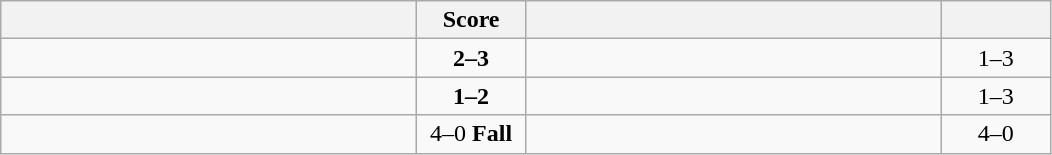<table class="wikitable" style="text-align: center; ">
<tr>
<th align="right" width="270"></th>
<th width="65">Score</th>
<th align="left" width="270"></th>
<th width="65"></th>
</tr>
<tr>
<td align="left"></td>
<td><strong>2–3</strong></td>
<td align="left"><strong></strong></td>
<td>1–3 <strong></strong></td>
</tr>
<tr>
<td align="left"></td>
<td><strong>1–2</strong></td>
<td align="left"><strong></strong></td>
<td>1–3 <strong></strong></td>
</tr>
<tr>
<td align="left"><strong></strong></td>
<td>4–0 <strong>Fall</strong></td>
<td align="left"></td>
<td>4–0 <strong></strong></td>
</tr>
</table>
